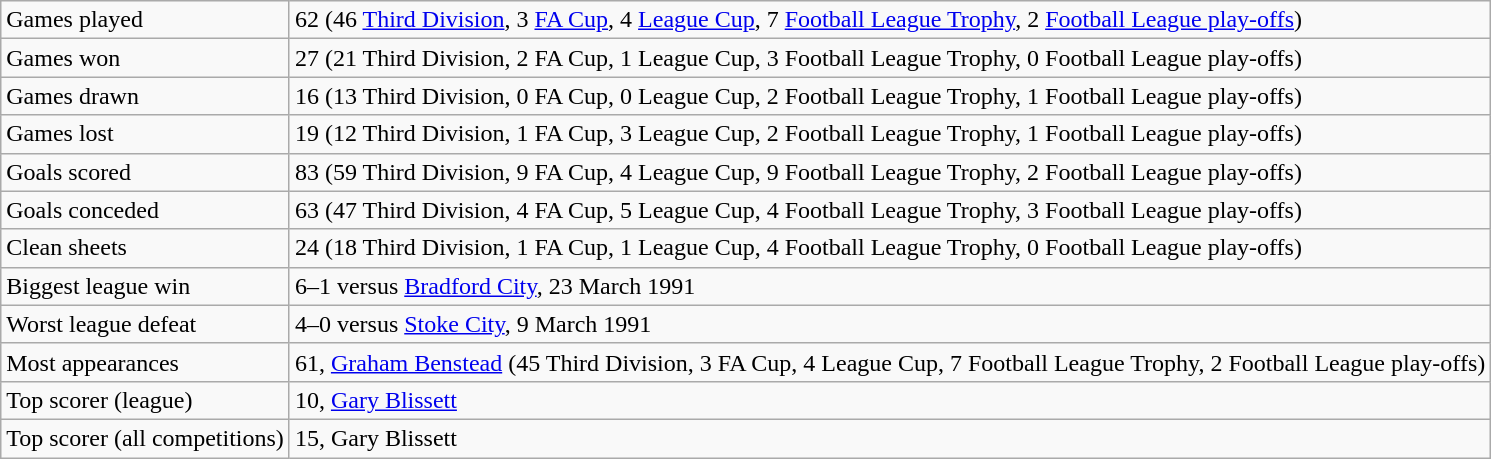<table class="wikitable">
<tr>
<td>Games played</td>
<td>62 (46 <a href='#'>Third Division</a>, 3 <a href='#'>FA Cup</a>, 4 <a href='#'>League Cup</a>, 7 <a href='#'>Football League Trophy</a>, 2 <a href='#'>Football League play-offs</a>)</td>
</tr>
<tr>
<td>Games won</td>
<td>27 (21 Third Division, 2 FA Cup, 1 League Cup, 3 Football League Trophy, 0 Football League play-offs)</td>
</tr>
<tr>
<td>Games drawn</td>
<td>16 (13 Third Division, 0 FA Cup, 0 League Cup, 2 Football League Trophy, 1 Football League play-offs)</td>
</tr>
<tr>
<td>Games lost</td>
<td>19 (12 Third Division, 1 FA Cup, 3 League Cup, 2 Football League Trophy, 1 Football League play-offs)</td>
</tr>
<tr>
<td>Goals scored</td>
<td>83 (59 Third Division, 9 FA Cup, 4 League Cup, 9 Football League Trophy, 2 Football League play-offs)</td>
</tr>
<tr>
<td>Goals conceded</td>
<td>63 (47 Third Division, 4 FA Cup, 5 League Cup, 4 Football League Trophy, 3 Football League play-offs)</td>
</tr>
<tr>
<td>Clean sheets</td>
<td>24 (18 Third Division, 1 FA Cup, 1 League Cup, 4 Football League Trophy, 0 Football League play-offs)</td>
</tr>
<tr>
<td>Biggest league win</td>
<td>6–1 versus <a href='#'>Bradford City</a>, 23 March 1991</td>
</tr>
<tr>
<td>Worst league defeat</td>
<td>4–0 versus <a href='#'>Stoke City</a>, 9 March 1991</td>
</tr>
<tr>
<td>Most appearances</td>
<td>61, <a href='#'>Graham Benstead</a> (45 Third Division, 3 FA Cup, 4 League Cup, 7 Football League Trophy, 2 Football League play-offs)</td>
</tr>
<tr>
<td>Top scorer (league)</td>
<td>10, <a href='#'>Gary Blissett</a></td>
</tr>
<tr>
<td>Top scorer (all competitions)</td>
<td>15, Gary Blissett</td>
</tr>
</table>
